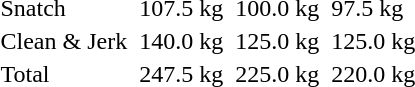<table>
<tr>
<td>Snatch</td>
<td></td>
<td>107.5 kg</td>
<td></td>
<td>100.0 kg</td>
<td></td>
<td>97.5 kg</td>
</tr>
<tr>
<td>Clean & Jerk</td>
<td></td>
<td>140.0 kg</td>
<td></td>
<td>125.0 kg</td>
<td></td>
<td>125.0 kg</td>
</tr>
<tr>
<td>Total</td>
<td></td>
<td>247.5 kg</td>
<td></td>
<td>225.0 kg</td>
<td></td>
<td>220.0 kg</td>
</tr>
</table>
